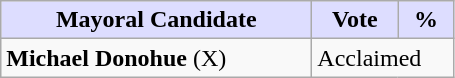<table class="wikitable">
<tr>
<th style="background:#ddf; width:200px;">Mayoral Candidate</th>
<th style="background:#ddf; width:50px;">Vote</th>
<th style="background:#ddf; width:30px;">%</th>
</tr>
<tr>
<td><strong>Michael Donohue</strong> (X)</td>
<td colspan="2">Acclaimed</td>
</tr>
</table>
